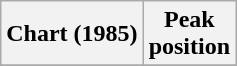<table class="wikitable sortable plainrowheaders" style="text-align:center">
<tr>
<th scope="col">Chart (1985)</th>
<th scope="col">Peak<br>position</th>
</tr>
<tr>
</tr>
</table>
